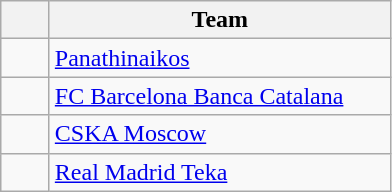<table class="wikitable" style="text-align:center">
<tr>
<th width=25></th>
<th width=220>Team</th>
</tr>
<tr>
<td></td>
<td align=left> <a href='#'>Panathinaikos</a></td>
</tr>
<tr>
<td></td>
<td align=left> <a href='#'>FC Barcelona Banca Catalana</a></td>
</tr>
<tr>
<td></td>
<td align=left> <a href='#'>CSKA Moscow</a></td>
</tr>
<tr>
<td></td>
<td align=left> <a href='#'>Real Madrid Teka</a></td>
</tr>
</table>
